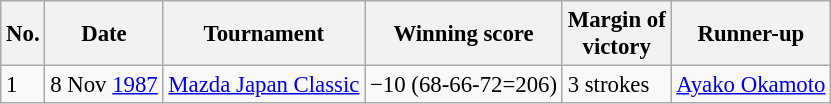<table class="wikitable" style="font-size:95%;">
<tr>
<th>No.</th>
<th>Date</th>
<th>Tournament</th>
<th>Winning score</th>
<th>Margin of<br>victory</th>
<th>Runner-up</th>
</tr>
<tr>
<td>1</td>
<td>8 Nov <a href='#'>1987</a></td>
<td><a href='#'>Mazda Japan Classic</a></td>
<td>−10 (68-66-72=206)</td>
<td>3 strokes</td>
<td> <a href='#'>Ayako Okamoto</a></td>
</tr>
</table>
